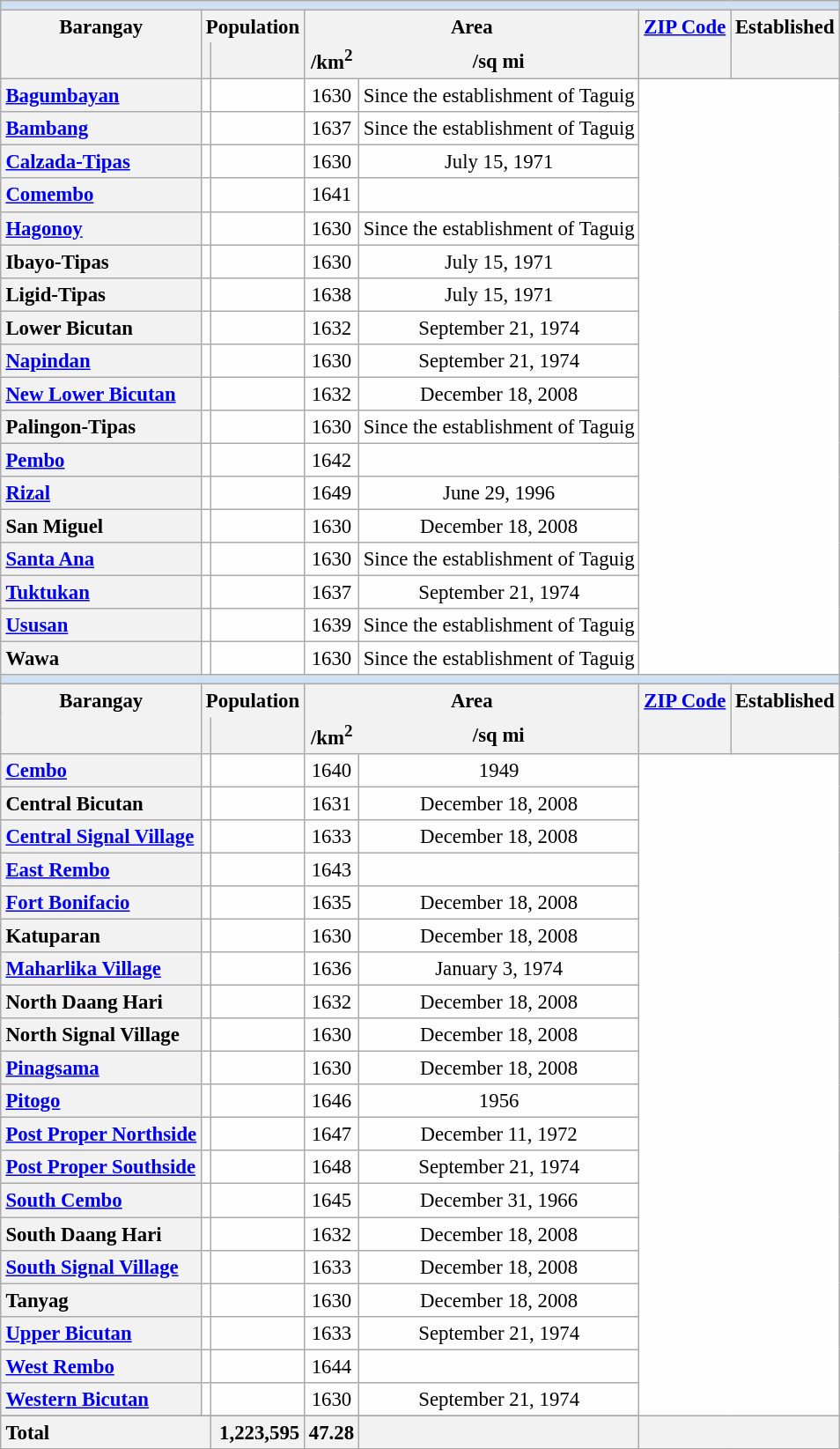<table class="wikitable" style="margin:auto;text-align:right;font-size:95%;background-color:#FDFDFD;">
<tr>
<th scope="col" colspan="7" style="background-color:#CEE0F2;"></th>
</tr>
<tr>
<th scope="col" style="border-bottom:none;" class="unsortable">Barangay</th>
<th scope="col" style="border-bottom:none;white-space:nowrap;" class="unsortable" colspan=2>Population </th>
<th scope="col" style="border-bottom:none;" colspan="2">Area</th>
<th scope="col" style="border-bottom:none;" class="unsortable"><a href='#'>ZIP Code</a></th>
<th scope="col" style="border-bottom:none;" class="unsortable">Established</th>
</tr>
<tr>
<th scope="col" style="border-top:none;"></th>
<th scope="col" style="border-top:none;"></th>
<th scope="col" style="border-top:none;"></th>
<th scope="col" style="border-style:none none solid solid;">/km<sup>2</sup></th>
<th scope="col" style="border-style:none solid solid none;white-space:nowrap;" class="unsortable">/sq mi</th>
<th scope="col" style="border-top:none;"></th>
<th scope="col" style="border-top:none;"></th>
</tr>
<tr>
<th scope="row" style="text-align:left;"><a href='#'>Bagumbayan</a></th>
<td></td>
<td></td>
<td align=center>1630</td>
<td align=center>Since the establishment of Taguig</td>
</tr>
<tr>
<th scope="row" style="text-align:left;"><a href='#'>Bambang</a></th>
<td></td>
<td></td>
<td align=center>1637</td>
<td align=center>Since the establishment of Taguig</td>
</tr>
<tr>
<th scope="row" style="text-align:left;"><a href='#'>Calzada-Tipas</a></th>
<td></td>
<td></td>
<td align=center>1630</td>
<td align=center>July 15, 1971</td>
</tr>
<tr>
<th scope="row" style="text-align:left;"><a href='#'>Comembo</a></th>
<td></td>
<td></td>
<td align=center>1641</td>
<td align=center></td>
</tr>
<tr>
<th scope="row" style="text-align:left;"><a href='#'>Hagonoy</a></th>
<td></td>
<td></td>
<td align=center>1630</td>
<td align=center>Since the establishment of Taguig</td>
</tr>
<tr>
<th scope="row" style="text-align:left;">Ibayo-Tipas</th>
<td></td>
<td></td>
<td align=center>1630</td>
<td align=center>July 15, 1971</td>
</tr>
<tr>
<th scope="row" style="text-align:left;">Ligid-Tipas</th>
<td></td>
<td></td>
<td align=center>1638</td>
<td align=center>July 15, 1971</td>
</tr>
<tr>
<th scope="row" style="text-align:left;">Lower Bicutan</th>
<td></td>
<td></td>
<td align=center>1632</td>
<td align=center>September 21, 1974</td>
</tr>
<tr>
<th scope="row" style="text-align:left;"><a href='#'>Napindan</a></th>
<td></td>
<td></td>
<td align=center>1630</td>
<td align=center>September 21, 1974</td>
</tr>
<tr>
<th scope="row" style="text-align:left;"><a href='#'>New Lower Bicutan</a></th>
<td></td>
<td></td>
<td align=center>1632</td>
<td align=center>December 18, 2008</td>
</tr>
<tr>
<th scope="row" style="text-align:left;">Palingon-Tipas</th>
<td></td>
<td></td>
<td align=center>1630</td>
<td align=center>Since the establishment of Taguig</td>
</tr>
<tr>
<th scope="row" style="text-align:left;"><a href='#'>Pembo</a></th>
<td></td>
<td></td>
<td align=center>1642</td>
<td align=center></td>
</tr>
<tr>
<th scope="row" style="text-align:left;"><a href='#'>Rizal</a></th>
<td></td>
<td></td>
<td align=center>1649</td>
<td align=center>June 29, 1996</td>
</tr>
<tr>
<th scope="row" style="text-align:left;">San Miguel</th>
<td></td>
<td></td>
<td align=center>1630</td>
<td align=center>December 18, 2008</td>
</tr>
<tr>
<th scope="row" style="text-align:left;"><a href='#'>Santa Ana</a></th>
<td></td>
<td></td>
<td align=center>1630</td>
<td align=center>Since the establishment of Taguig</td>
</tr>
<tr>
<th scope="row" style="text-align:left;"><a href='#'>Tuktukan</a></th>
<td></td>
<td></td>
<td align=center>1637</td>
<td align=center>September 21, 1974</td>
</tr>
<tr>
<th scope="row" style="text-align:left;"><a href='#'>Ususan</a></th>
<td></td>
<td></td>
<td align=center>1639</td>
<td align=center>Since the establishment of Taguig</td>
</tr>
<tr>
<th scope="row" style="text-align:left;">Wawa</th>
<td></td>
<td></td>
<td align=center>1630</td>
<td align=center>Since the establishment of Taguig</td>
</tr>
<tr>
<th scope="col" colspan="7" style="background-color:#CEE0F2;"></th>
</tr>
<tr>
<th scope="col" style="border-bottom:none;" class="unsortable">Barangay</th>
<th scope="col" style="border-bottom:none;white-space:nowrap;" class="unsortable" colspan=2>Population </th>
<th scope="col" style="border-bottom:none;" colspan="2">Area</th>
<th scope="col" style="border-bottom:none;" class="unsortable"><a href='#'>ZIP Code</a></th>
<th scope="col" style="border-bottom:none;" class="unsortable">Established</th>
</tr>
<tr>
<th scope="col" style="border-top:none;"></th>
<th scope="col" style="border-top:none;"></th>
<th scope="col" style="border-top:none;"></th>
<th scope="col" style="border-style:none none solid solid;">/km<sup>2</sup></th>
<th scope="col" style="border-style:none solid solid none;white-space:nowrap;" class="unsortable">/sq mi</th>
<th scope="col" style="border-top:none;"></th>
<th scope="col" style="border-top:none;"></th>
</tr>
<tr>
<th scope="row" style="text-align:left;"><a href='#'>Cembo</a></th>
<td></td>
<td></td>
<td align=center>1640</td>
<td align=center>1949</td>
</tr>
<tr>
<th scope="row" style="text-align:left;">Central Bicutan</th>
<td></td>
<td></td>
<td align=center>1631</td>
<td align=center>December 18, 2008</td>
</tr>
<tr>
<th scope="row" style="text-align:left;"><a href='#'>Central Signal Village</a></th>
<td></td>
<td></td>
<td align=center>1633</td>
<td align=center>December 18, 2008</td>
</tr>
<tr>
<th scope="row" style="text-align:left;"><a href='#'>East Rembo</a></th>
<td></td>
<td></td>
<td align=center>1643</td>
<td align=center></td>
</tr>
<tr>
<th scope="row" style="text-align:left;"><a href='#'>Fort Bonifacio</a></th>
<td></td>
<td></td>
<td align=center>1635</td>
<td align=center>December 18, 2008</td>
</tr>
<tr>
<th scope="row" style="text-align:left;">Katuparan</th>
<td></td>
<td></td>
<td align=center>1630</td>
<td align=center>December 18, 2008</td>
</tr>
<tr>
<th scope="row" style="text-align:left;"><a href='#'>Maharlika Village</a></th>
<td></td>
<td></td>
<td align=center>1636</td>
<td align=center>January 3, 1974</td>
</tr>
<tr>
<th scope="row" style="text-align:left;">North Daang Hari</th>
<td></td>
<td></td>
<td align=center>1632</td>
<td align=center>December 18, 2008</td>
</tr>
<tr>
<th scope="row" style="text-align:left;">North Signal Village</th>
<td></td>
<td></td>
<td align=center>1630</td>
<td align=center>December 18, 2008</td>
</tr>
<tr>
<th scope="row" style="text-align:left;"><a href='#'>Pinagsama</a></th>
<td></td>
<td></td>
<td align=center>1630</td>
<td align=center>December 18, 2008</td>
</tr>
<tr>
<th scope="row" style="text-align:left;"><a href='#'>Pitogo</a></th>
<td></td>
<td></td>
<td align=center>1646</td>
<td align=center>1956</td>
</tr>
<tr>
<th scope="row" style="text-align:left;"><a href='#'>Post Proper Northside</a></th>
<td></td>
<td></td>
<td align=center>1647</td>
<td align=center>December 11, 1972</td>
</tr>
<tr>
<th scope="row" style="text-align:left;"><a href='#'>Post Proper Southside</a></th>
<td></td>
<td></td>
<td align=center>1648</td>
<td align=center>September 21, 1974</td>
</tr>
<tr>
<th scope="row" style="text-align:left;"><a href='#'>South Cembo</a></th>
<td></td>
<td></td>
<td align=center>1645</td>
<td align=center>December 31, 1966</td>
</tr>
<tr>
<th scope="row" style="text-align:left;">South Daang Hari</th>
<td></td>
<td></td>
<td align=center>1632</td>
<td align=center>December 18, 2008</td>
</tr>
<tr>
<th scope="row" style="text-align:left;"><a href='#'>South Signal Village</a></th>
<td></td>
<td></td>
<td align=center>1633</td>
<td align=center>December 18, 2008</td>
</tr>
<tr>
<th scope="row" style="text-align:left;">Tanyag</th>
<td></td>
<td></td>
<td align=center>1630</td>
<td align=center>December 18, 2008</td>
</tr>
<tr>
<th scope="row" style="text-align:left;"><a href='#'>Upper Bicutan</a></th>
<td></td>
<td></td>
<td align=center>1633</td>
<td align=center>September 21, 1974</td>
</tr>
<tr>
<th scope="row" style="text-align:left;"><a href='#'>West Rembo</a></th>
<td></td>
<td></td>
<td align=center>1644</td>
<td align=center></td>
</tr>
<tr>
<th scope="row" style="text-align:left;"><a href='#'>Western Bicutan</a></th>
<td></td>
<td></td>
<td align=center>1630</td>
<td align=center>September 21, 1974</td>
</tr>
<tr>
</tr>
<tr class="sortbottom">
<th scope="row" colspan=2 style="text-align:left;">Total</th>
<th scope="col" style="text-align:right;">1,223,595</th>
<th scope="col" style="text-align:right;">47.28</th>
<th scope="col" style="text-align:right;"></th>
<th scope="col" colspan=2 style="text-align:right;"></th>
</tr>
<tr>
</tr>
</table>
